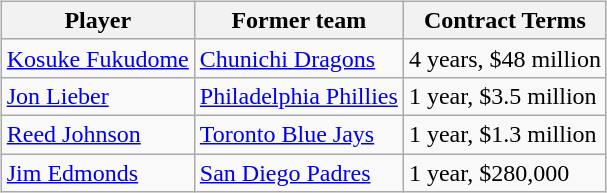<table cellspacing="10">
<tr>
<td valign="top"><br><table class="wikitable">
<tr>
<th>Player</th>
<th>Former team</th>
<th>Contract Terms</th>
</tr>
<tr>
<td><a href='#'>Kosuke Fukudome</a></td>
<td><a href='#'>Chunichi Dragons</a></td>
<td>4 years, $48 million</td>
</tr>
<tr>
<td><a href='#'>Jon Lieber</a></td>
<td><a href='#'>Philadelphia Phillies</a></td>
<td>1 year, $3.5 million</td>
</tr>
<tr>
<td><a href='#'>Reed Johnson</a></td>
<td><a href='#'>Toronto Blue Jays</a></td>
<td>1 year, $1.3 million</td>
</tr>
<tr>
<td><a href='#'>Jim Edmonds</a></td>
<td><a href='#'>San Diego Padres</a></td>
<td>1 year, $280,000</td>
</tr>
</table>
</td>
</tr>
</table>
